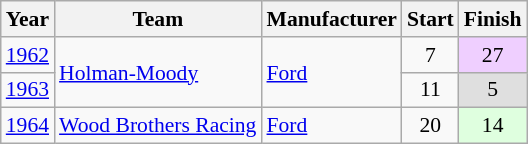<table class="wikitable" style="font-size: 90%;">
<tr>
<th>Year</th>
<th>Team</th>
<th>Manufacturer</th>
<th>Start</th>
<th>Finish</th>
</tr>
<tr>
<td><a href='#'>1962</a></td>
<td rowspan=2><a href='#'>Holman-Moody</a></td>
<td rowspan=2><a href='#'>Ford</a></td>
<td align=center>7</td>
<td style="text-align:center; background:#efcfff;">27</td>
</tr>
<tr>
<td><a href='#'>1963</a></td>
<td align=center>11</td>
<td style="text-align:center; background:#dfdfdf;">5</td>
</tr>
<tr>
<td><a href='#'>1964</a></td>
<td><a href='#'>Wood Brothers Racing</a></td>
<td><a href='#'>Ford</a></td>
<td align=center>20</td>
<td style="text-align:center; background:#dfffdf;">14</td>
</tr>
</table>
